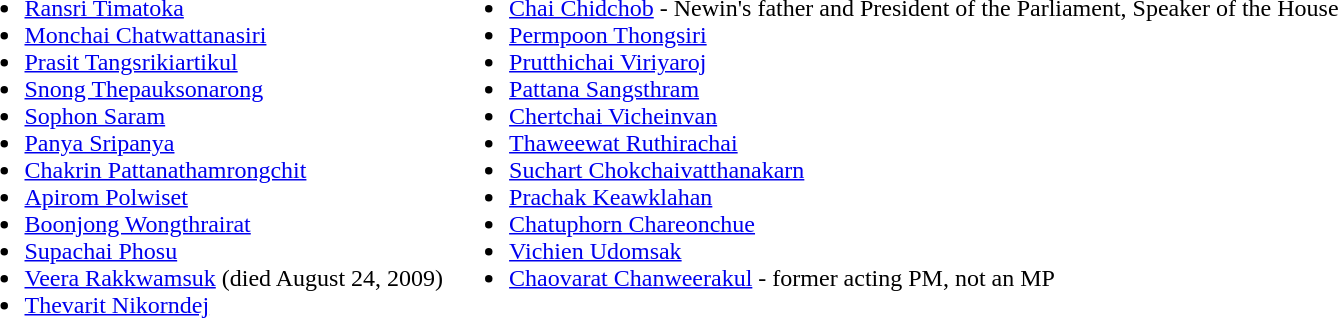<table>
<tr>
<td valign="top"><br><ul><li><a href='#'>Ransri Timatoka</a></li><li><a href='#'>Monchai Chatwattanasiri</a></li><li><a href='#'>Prasit Tangsrikiartikul</a></li><li><a href='#'>Snong Thepauksonarong</a></li><li><a href='#'>Sophon Saram</a></li><li><a href='#'>Panya Sripanya</a></li><li><a href='#'>Chakrin Pattanathamrongchit</a></li><li><a href='#'>Apirom Polwiset</a></li><li><a href='#'>Boonjong Wongthrairat</a></li><li><a href='#'>Supachai Phosu</a></li><li><a href='#'>Veera Rakkwamsuk</a> (died August 24, 2009)</li><li><a href='#'>Thevarit Nikorndej</a></li></ul></td>
<td valign="top"><br><ul><li><a href='#'>Chai Chidchob</a> - Newin's father and President of the Parliament, Speaker of the House</li><li><a href='#'>Permpoon Thongsiri</a></li><li><a href='#'>Prutthichai Viriyaroj</a></li><li><a href='#'>Pattana Sangsthram</a></li><li><a href='#'>Chertchai Vicheinvan</a></li><li><a href='#'>Thaweewat Ruthirachai</a></li><li><a href='#'>Suchart Chokchaivatthanakarn</a></li><li><a href='#'>Prachak Keawklahan</a></li><li><a href='#'>Chatuphorn Chareonchue</a></li><li><a href='#'>Vichien Udomsak</a></li><li><a href='#'>Chaovarat Chanweerakul</a> - former acting PM, not an MP</li></ul></td>
</tr>
</table>
